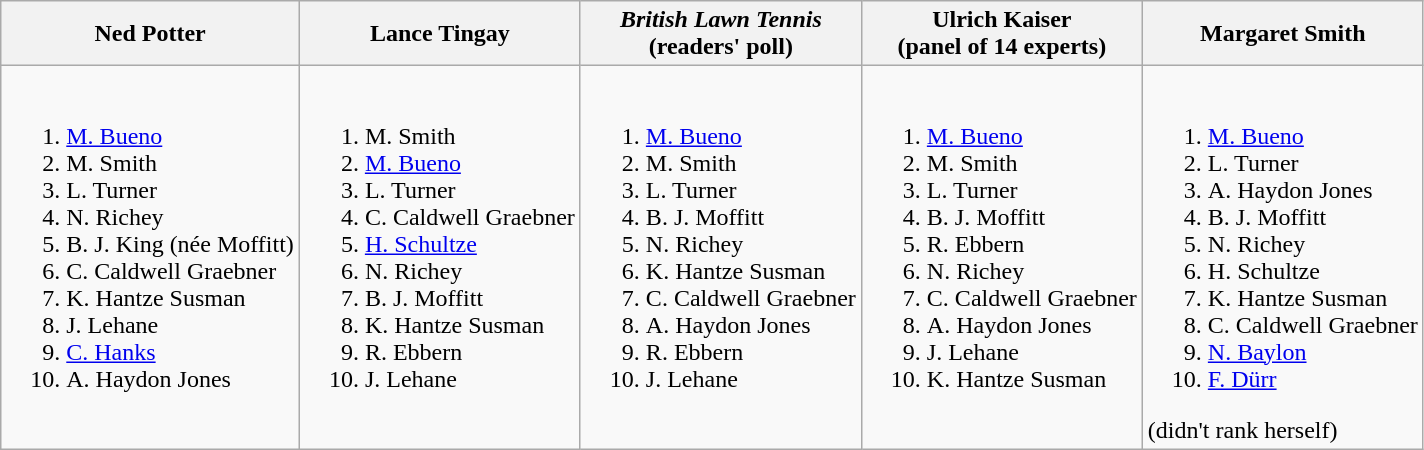<table class="wikitable">
<tr>
<th>Ned Potter</th>
<th>Lance Tingay<strong></strong></th>
<th><em>British Lawn Tennis</em><br>(readers' poll)</th>
<th>Ulrich Kaiser<em></em><br>(panel of 14 experts)</th>
<th>Margaret Smith<em></em></th>
</tr>
<tr style="vertical-align: top;">
<td style="white-space: nowrap;"><br><ol><li> <a href='#'>M. Bueno</a></li><li> M. Smith</li><li> L. Turner</li><li> N. Richey</li><li> B. J. King (née Moffitt)</li><li> C. Caldwell Graebner</li><li> K. Hantze Susman</li><li> J. Lehane</li><li> <a href='#'>C. Hanks</a></li><li> A. Haydon Jones</li></ol></td>
<td style="white-space: nowrap;"><br><ol><li> M. Smith</li><li> <a href='#'>M. Bueno</a></li><li> L. Turner</li><li> C. Caldwell Graebner</li><li> <a href='#'>H. Schultze</a></li><li> N. Richey</li><li> B. J. Moffitt</li><li> K. Hantze Susman</li><li> R. Ebbern</li><li> J. Lehane</li></ol></td>
<td style="white-space: nowrap;"><br><ol><li> <a href='#'>M. Bueno</a></li><li> M. Smith</li><li> L. Turner</li><li> B. J. Moffitt</li><li> N. Richey</li><li> K. Hantze Susman</li><li> C. Caldwell Graebner</li><li> A. Haydon Jones</li><li> R. Ebbern</li><li> J. Lehane</li></ol></td>
<td style="white-space: nowrap;"><br><ol><li> <a href='#'>M. Bueno</a></li><li> M. Smith</li><li> L. Turner</li><li> B. J. Moffitt</li><li> R. Ebbern</li><li> N. Richey</li><li> C. Caldwell Graebner</li><li> A. Haydon Jones</li><li> J. Lehane</li><li> K. Hantze Susman</li></ol></td>
<td style="white-space: nowrap;"><br><ol><li> <a href='#'>M. Bueno</a></li><li> L. Turner</li><li> A. Haydon Jones</li><li> B. J. Moffitt</li><li> N. Richey</li><li> H. Schultze</li><li> K. Hantze Susman</li><li> C. Caldwell Graebner</li><li> <a href='#'>N. Baylon</a></li><li> <a href='#'>F. Dürr</a></li></ol>(didn't rank herself)</td>
</tr>
</table>
